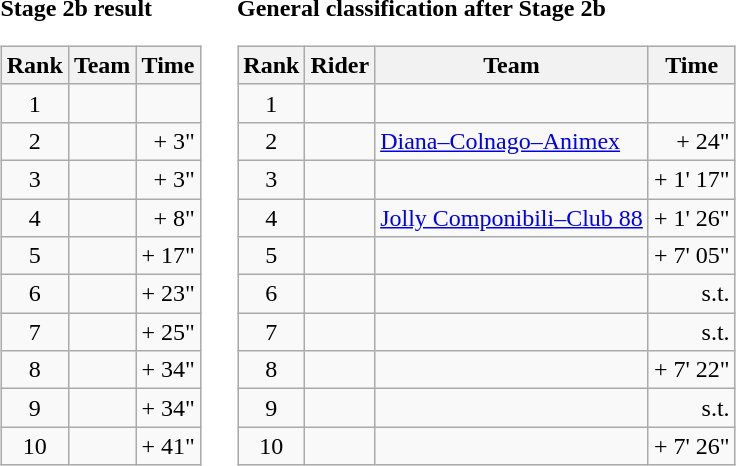<table>
<tr>
<td><strong>Stage 2b result</strong><br><table class="wikitable">
<tr>
<th scope="col">Rank</th>
<th scope="col">Team</th>
<th scope="col">Time</th>
</tr>
<tr>
<td style="text-align:center;">1</td>
<td></td>
<td style="text-align:right;"></td>
</tr>
<tr>
<td style="text-align:center;">2</td>
<td></td>
<td style="text-align:right;">+ 3"</td>
</tr>
<tr>
<td style="text-align:center;">3</td>
<td></td>
<td style="text-align:right;">+ 3"</td>
</tr>
<tr>
<td style="text-align:center;">4</td>
<td></td>
<td style="text-align:right;">+ 8"</td>
</tr>
<tr>
<td style="text-align:center;">5</td>
<td></td>
<td style="text-align:right;">+ 17"</td>
</tr>
<tr>
<td style="text-align:center;">6</td>
<td></td>
<td style="text-align:right;">+ 23"</td>
</tr>
<tr>
<td style="text-align:center;">7</td>
<td></td>
<td style="text-align:right;">+ 25"</td>
</tr>
<tr>
<td style="text-align:center;">8</td>
<td></td>
<td style="text-align:right;">+ 34"</td>
</tr>
<tr>
<td style="text-align:center;">9</td>
<td></td>
<td style="text-align:right;">+ 34"</td>
</tr>
<tr>
<td style="text-align:center;">10</td>
<td></td>
<td style="text-align:right;">+ 41"</td>
</tr>
</table>
</td>
<td></td>
<td><strong>General classification after Stage 2b</strong><br><table class="wikitable">
<tr>
<th scope="col">Rank</th>
<th scope="col">Rider</th>
<th scope="col">Team</th>
<th scope="col">Time</th>
</tr>
<tr>
<td style="text-align:center;">1</td>
<td></td>
<td></td>
<td style="text-align:right;"></td>
</tr>
<tr>
<td style="text-align:center;">2</td>
<td></td>
<td><a href='#'>Diana–Colnago–Animex</a></td>
<td style="text-align:right;">+ 24"</td>
</tr>
<tr>
<td style="text-align:center;">3</td>
<td></td>
<td></td>
<td style="text-align:right;">+ 1' 17"</td>
</tr>
<tr>
<td style="text-align:center;">4</td>
<td></td>
<td><a href='#'>Jolly Componibili–Club 88</a></td>
<td style="text-align:right;">+ 1' 26"</td>
</tr>
<tr>
<td style="text-align:center;">5</td>
<td></td>
<td></td>
<td style="text-align:right;">+ 7' 05"</td>
</tr>
<tr>
<td style="text-align:center;">6</td>
<td></td>
<td></td>
<td style="text-align:right;">s.t.</td>
</tr>
<tr>
<td style="text-align:center;">7</td>
<td></td>
<td></td>
<td style="text-align:right;">s.t.</td>
</tr>
<tr>
<td style="text-align:center;">8</td>
<td></td>
<td></td>
<td style="text-align:right;">+ 7' 22"</td>
</tr>
<tr>
<td style="text-align:center;">9</td>
<td></td>
<td></td>
<td style="text-align:right;">s.t.</td>
</tr>
<tr>
<td style="text-align:center;">10</td>
<td></td>
<td></td>
<td style="text-align:right;">+ 7' 26"</td>
</tr>
</table>
</td>
</tr>
</table>
